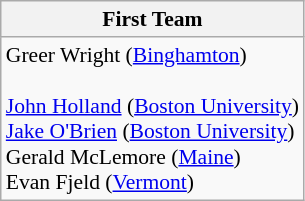<table class="wikitable" style="white-space:nowrap; font-size:90%;">
<tr>
<th>First Team</th>
</tr>
<tr>
<td>Greer Wright (<a href='#'>Binghamton</a>)<br><br><a href='#'>John Holland</a> (<a href='#'>Boston University</a>)<br>
<a href='#'>Jake O'Brien</a> (<a href='#'>Boston University</a>)<br>
Gerald McLemore (<a href='#'>Maine</a>)<br>
Evan Fjeld (<a href='#'>Vermont</a>)</td>
</tr>
</table>
